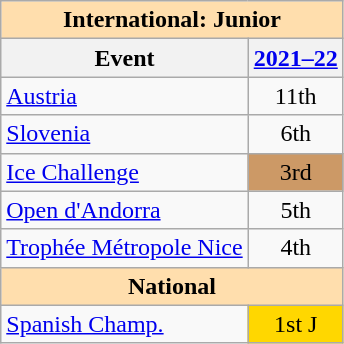<table class="wikitable" style="text-align:center">
<tr>
<th colspan="2" style="background-color: #ffdead; " align="center">International: Junior</th>
</tr>
<tr>
<th>Event</th>
<th><a href='#'>2021–22</a></th>
</tr>
<tr>
<td align=left> <a href='#'>Austria</a></td>
<td>11th</td>
</tr>
<tr>
<td align=left> <a href='#'>Slovenia</a></td>
<td>6th</td>
</tr>
<tr>
<td align=left><a href='#'>Ice Challenge</a></td>
<td bgcolor=cc9966>3rd</td>
</tr>
<tr>
<td align=left><a href='#'>Open d'Andorra</a></td>
<td>5th</td>
</tr>
<tr>
<td align=left><a href='#'>Trophée Métropole Nice</a></td>
<td>4th</td>
</tr>
<tr>
<th colspan="2" style="background-color: #ffdead; " align="center">National</th>
</tr>
<tr>
<td align=left><a href='#'>Spanish Champ.</a></td>
<td bgcolor=gold>1st J</td>
</tr>
</table>
